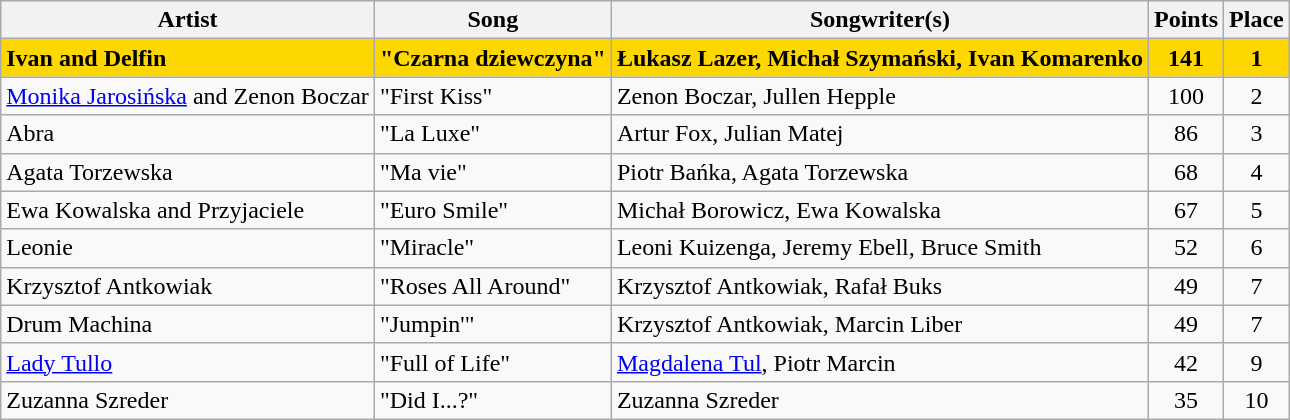<table class="sortable wikitable" style="margin: 1em auto 1em auto; text-align:center">
<tr>
<th>Artist</th>
<th>Song</th>
<th>Songwriter(s)</th>
<th>Points</th>
<th>Place</th>
</tr>
<tr style="font-weight:bold; background:gold;">
<td align="left">Ivan and Delfin</td>
<td align="left">"Czarna dziewczyna"</td>
<td align="left">Łukasz Lazer, Michał Szymański, Ivan Komarenko</td>
<td>141</td>
<td>1</td>
</tr>
<tr>
<td align="left"><a href='#'>Monika Jarosińska</a> and Zenon Boczar</td>
<td align="left">"First Kiss"</td>
<td align="left">Zenon Boczar, Jullen Hepple</td>
<td>100</td>
<td>2</td>
</tr>
<tr>
<td align="left">Abra</td>
<td align="left">"La Luxe"</td>
<td align="left">Artur Fox, Julian Matej</td>
<td>86</td>
<td>3</td>
</tr>
<tr>
<td align="left">Agata Torzewska</td>
<td align="left">"Ma vie"</td>
<td align="left">Piotr Bańka, Agata Torzewska</td>
<td>68</td>
<td>4</td>
</tr>
<tr>
<td align="left">Ewa Kowalska and Przyjaciele</td>
<td align="left">"Euro Smile"</td>
<td align="left">Michał Borowicz, Ewa Kowalska</td>
<td>67</td>
<td>5</td>
</tr>
<tr>
<td align="left">Leonie</td>
<td align="left">"Miracle"</td>
<td align="left">Leoni Kuizenga, Jeremy Ebell, Bruce Smith</td>
<td>52</td>
<td>6</td>
</tr>
<tr>
<td align="left">Krzysztof Antkowiak</td>
<td align="left">"Roses All Around"</td>
<td align="left">Krzysztof Antkowiak, Rafał Buks</td>
<td>49</td>
<td>7</td>
</tr>
<tr>
<td align="left">Drum Machina</td>
<td align="left">"Jumpin'"</td>
<td align="left">Krzysztof Antkowiak, Marcin Liber</td>
<td>49</td>
<td>7</td>
</tr>
<tr>
<td align="left"><a href='#'>Lady Tullo</a></td>
<td align="left">"Full of Life"</td>
<td align="left"><a href='#'>Magdalena Tul</a>, Piotr Marcin</td>
<td>42</td>
<td>9</td>
</tr>
<tr>
<td align="left">Zuzanna Szreder</td>
<td align="left">"Did I...?"</td>
<td align="left">Zuzanna Szreder</td>
<td>35</td>
<td>10</td>
</tr>
</table>
